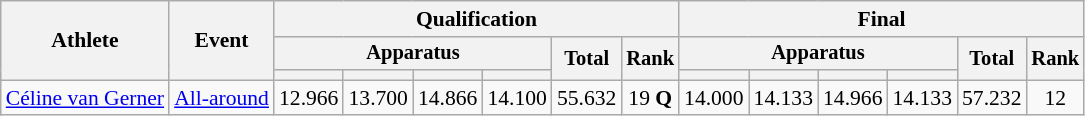<table class="wikitable" style="font-size:90%">
<tr>
<th rowspan=3>Athlete</th>
<th rowspan=3>Event</th>
<th colspan =6>Qualification</th>
<th colspan =6>Final</th>
</tr>
<tr style="font-size:95%">
<th colspan=4>Apparatus</th>
<th rowspan=2>Total</th>
<th rowspan=2>Rank</th>
<th colspan=4>Apparatus</th>
<th rowspan=2>Total</th>
<th rowspan=2>Rank</th>
</tr>
<tr style="font-size:95%">
<th></th>
<th></th>
<th></th>
<th></th>
<th></th>
<th></th>
<th></th>
<th></th>
</tr>
<tr align=center>
<td align=left><a href='#'>Céline van Gerner</a></td>
<td align=left><a href='#'>All-around</a></td>
<td>12.966</td>
<td>13.700</td>
<td>14.866</td>
<td>14.100</td>
<td>55.632</td>
<td>19 <strong>Q</strong></td>
<td>14.000</td>
<td>14.133</td>
<td>14.966</td>
<td>14.133</td>
<td>57.232</td>
<td>12</td>
</tr>
</table>
